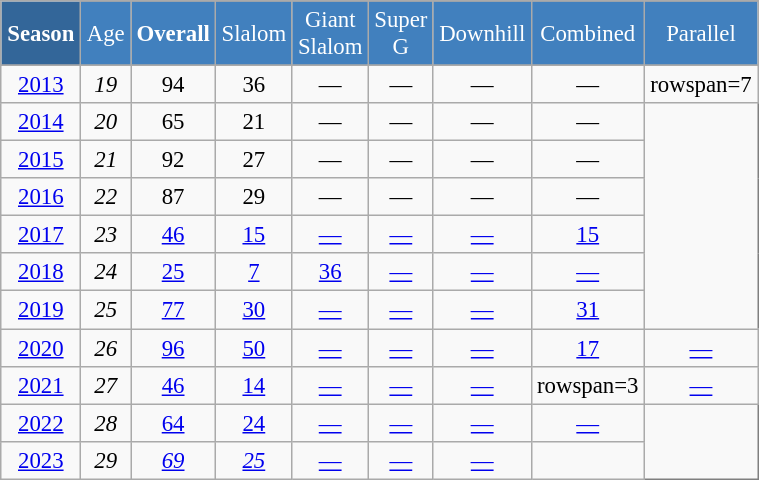<table class="wikitable" style="font-size:95%; text-align:center; border:grey solid 1px; border-collapse:collapse;" width="40%">
<tr style="background-color:#369; color:white;">
<td rowspan="2" colspan="1" width="10%"><strong>Season</strong></td>
</tr>
<tr style="background-color:#4180be; color:white;">
<td width="5%">Age</td>
<td width="5%"><strong>Overall</strong></td>
<td width="5%">Slalom</td>
<td width="5%">Giant<br>Slalom</td>
<td width="5%">Super G</td>
<td width="5%">Downhill</td>
<td width="5%">Combined</td>
<td width="5%">Parallel</td>
</tr>
<tr style="background-color:#8CB2D8; color:white;">
</tr>
<tr>
<td><a href='#'>2013</a></td>
<td><em>19</em></td>
<td>94</td>
<td>36</td>
<td>—</td>
<td>—</td>
<td>—</td>
<td>—</td>
<td>rowspan=7 </td>
</tr>
<tr>
<td><a href='#'>2014</a></td>
<td><em>20</em></td>
<td>65</td>
<td>21</td>
<td>—</td>
<td>—</td>
<td>—</td>
<td>—</td>
</tr>
<tr>
<td><a href='#'>2015</a></td>
<td><em>21</em></td>
<td>92</td>
<td>27</td>
<td>—</td>
<td>—</td>
<td>—</td>
<td>—</td>
</tr>
<tr>
<td><a href='#'>2016</a></td>
<td><em>22</em></td>
<td>87</td>
<td>29</td>
<td>—</td>
<td>—</td>
<td>—</td>
<td>—</td>
</tr>
<tr>
<td><a href='#'>2017</a></td>
<td><em>23</em></td>
<td><a href='#'>46</a></td>
<td><a href='#'>15</a></td>
<td><a href='#'>—</a></td>
<td><a href='#'>—</a></td>
<td><a href='#'>—</a></td>
<td><a href='#'>15</a></td>
</tr>
<tr>
<td><a href='#'>2018</a></td>
<td><em>24</em></td>
<td><a href='#'>25</a></td>
<td><a href='#'>7</a></td>
<td><a href='#'>36</a></td>
<td><a href='#'>—</a></td>
<td><a href='#'>—</a></td>
<td><a href='#'>—</a></td>
</tr>
<tr>
<td><a href='#'>2019</a></td>
<td><em>25</em></td>
<td><a href='#'>77</a></td>
<td><a href='#'>30</a></td>
<td><a href='#'>—</a></td>
<td><a href='#'>—</a></td>
<td><a href='#'>—</a></td>
<td><a href='#'>31</a></td>
</tr>
<tr>
<td><a href='#'>2020</a></td>
<td><em>26</em></td>
<td><a href='#'>96</a></td>
<td><a href='#'>50</a></td>
<td><a href='#'>—</a></td>
<td><a href='#'>—</a></td>
<td><a href='#'>—</a></td>
<td><a href='#'>17</a></td>
<td><a href='#'>—</a></td>
</tr>
<tr>
<td><a href='#'>2021</a></td>
<td><em>27</em></td>
<td><a href='#'>46</a></td>
<td><a href='#'>14</a></td>
<td><a href='#'>—</a></td>
<td><a href='#'>—</a></td>
<td><a href='#'>—</a></td>
<td>rowspan=3 </td>
<td><a href='#'>—</a></td>
</tr>
<tr>
<td><a href='#'>2022</a></td>
<td><em>28</em></td>
<td><a href='#'>64</a></td>
<td><a href='#'>24</a></td>
<td><a href='#'>—</a></td>
<td><a href='#'>—</a></td>
<td><a href='#'>—</a></td>
<td><a href='#'>—</a></td>
</tr>
<tr>
<td><a href='#'>2023</a></td>
<td><em>29</em></td>
<td><em><a href='#'>69</a></em></td>
<td><em><a href='#'>25</a></em></td>
<td><a href='#'>—</a></td>
<td><a href='#'>—</a></td>
<td><a href='#'>—</a></td>
<td></td>
</tr>
</table>
